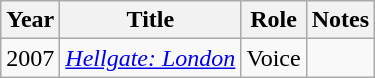<table class="wikitable sortable">
<tr>
<th>Year</th>
<th>Title</th>
<th>Role</th>
<th class="unsortable">Notes</th>
</tr>
<tr>
<td>2007</td>
<td><em><a href='#'>Hellgate: London</a></em></td>
<td>Voice</td>
<td></td>
</tr>
</table>
